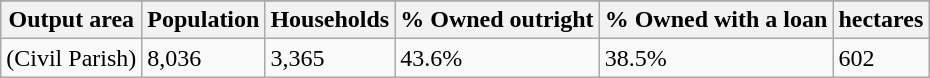<table class="wikitable">
<tr>
</tr>
<tr>
<th>Output area</th>
<th>Population</th>
<th>Households</th>
<th>% Owned outright</th>
<th>% Owned with a loan</th>
<th>hectares</th>
</tr>
<tr>
<td>(Civil Parish)</td>
<td>8,036</td>
<td>3,365</td>
<td>43.6%</td>
<td>38.5%</td>
<td>602</td>
</tr>
</table>
